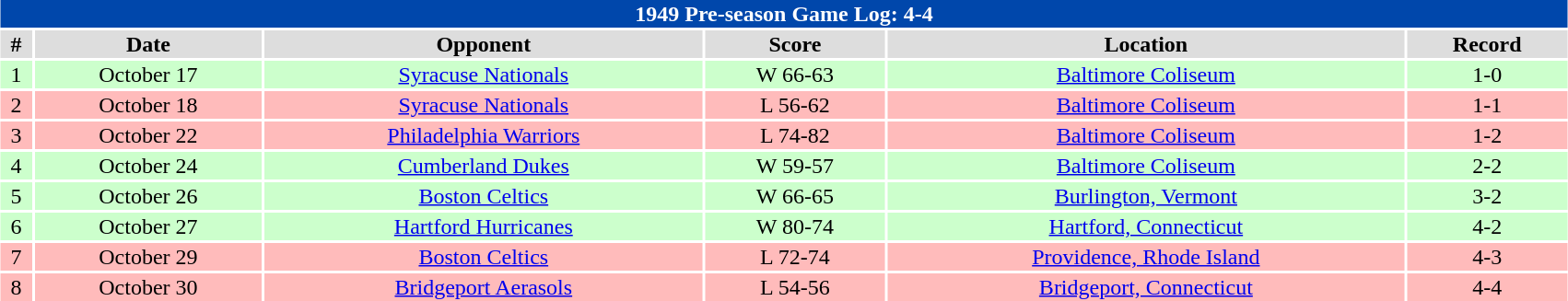<table class="toccolours collapsible" width=90% style="clear:both; margin:1.5em auto; text-align:center">
<tr>
<th colspan=11 style="background:#0047AB; color:#FFFFFF;">1949 Pre-season Game Log: 4-4</th>
</tr>
<tr align="center" bgcolor="#dddddd">
<td><strong>#</strong></td>
<td><strong>Date</strong></td>
<td><strong>Opponent</strong></td>
<td><strong>Score</strong></td>
<td><strong>Location</strong></td>
<td><strong>Record</strong></td>
</tr>
<tr align="center" bgcolor="#ccffcc">
<td>1</td>
<td>October 17</td>
<td><a href='#'>Syracuse Nationals</a></td>
<td>W 66-63</td>
<td><a href='#'>Baltimore Coliseum</a></td>
<td>1-0</td>
</tr>
<tr align="center" bgcolor="#ffbbbb">
<td>2</td>
<td>October 18</td>
<td><a href='#'>Syracuse Nationals</a></td>
<td>L 56-62</td>
<td><a href='#'>Baltimore Coliseum</a></td>
<td>1-1</td>
</tr>
<tr align="center" bgcolor="#ffbbbb">
<td>3</td>
<td>October 22</td>
<td><a href='#'>Philadelphia Warriors</a></td>
<td>L 74-82</td>
<td><a href='#'>Baltimore Coliseum</a></td>
<td>1-2</td>
</tr>
<tr align="center" bgcolor="#ccffcc">
<td>4</td>
<td>October 24</td>
<td><a href='#'>Cumberland Dukes</a></td>
<td>W 59-57</td>
<td><a href='#'>Baltimore Coliseum</a></td>
<td>2-2</td>
</tr>
<tr align="center" bgcolor="#ccffcc">
<td>5</td>
<td>October 26</td>
<td><a href='#'>Boston Celtics</a></td>
<td>W 66-65</td>
<td><a href='#'>Burlington, Vermont</a></td>
<td>3-2</td>
</tr>
<tr align="center" bgcolor="#ccffcc">
<td>6</td>
<td>October 27</td>
<td><a href='#'>Hartford Hurricanes</a></td>
<td>W 80-74</td>
<td><a href='#'>Hartford, Connecticut</a></td>
<td>4-2</td>
</tr>
<tr align="center" bgcolor="#ffbbbb">
<td>7</td>
<td>October 29</td>
<td><a href='#'>Boston Celtics</a></td>
<td>L 72-74</td>
<td><a href='#'>Providence, Rhode Island</a></td>
<td>4-3</td>
</tr>
<tr align="center" bgcolor="#ffbbbb">
<td>8</td>
<td>October 30</td>
<td><a href='#'>Bridgeport Aerasols</a></td>
<td>L 54-56</td>
<td><a href='#'>Bridgeport, Connecticut</a></td>
<td>4-4</td>
</tr>
</table>
